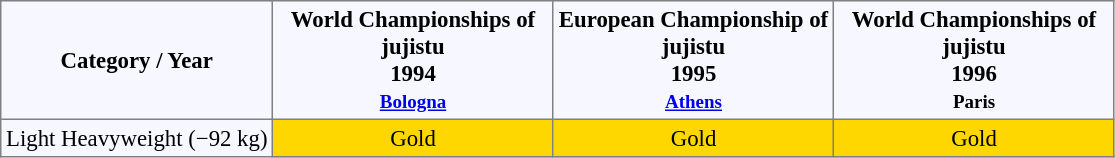<table bgcolor="#f7f8ff" cellpadding="3" cellspacing="0" border="1" style="text-align: center; font-size: 95%; border: gray solid 1px; border-collapse: collapse;">
<tr>
<th>Category / Year</th>
<th width="180px">World Championships of jujistu<br>1994<br><small><a href='#'>Bologna</a></small></th>
<th width="180px">European Championship of jujistu<br>1995<br><small><a href='#'>Athens</a></small></th>
<th width="180px">World Championships of jujistu<br>1996<br><small>Paris</small></th>
</tr>
<tr>
<td>Light Heavyweight (−92 kg)</td>
<td align="center" bgcolor="gold">Gold</td>
<td align="center" bgcolor="gold">Gold</td>
<td align="center" bgcolor="gold">Gold</td>
</tr>
</table>
